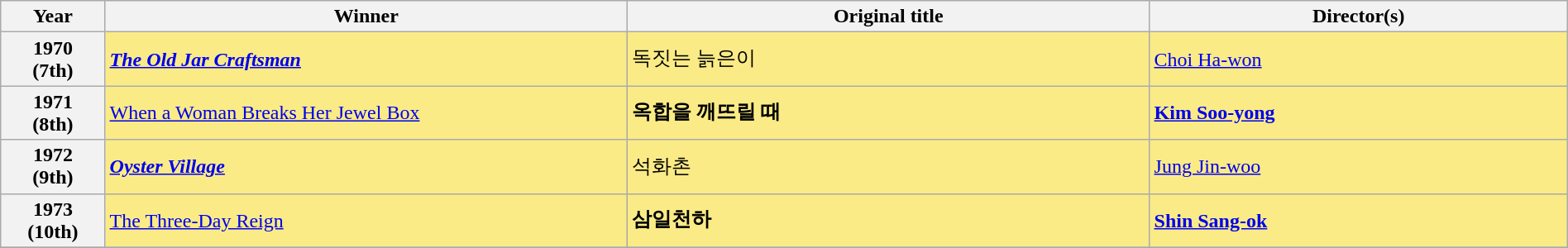<table class="wikitable" style="width:100%;" cellpadding="6">
<tr>
<th style="width:5%;">Year</th>
<th style="width:25%;">Winner</th>
<th style="width:25%;">Original title</th>
<th style="width:20%;">Director(s)</th>
</tr>
<tr>
<th>1970<br>(7th)</th>
<td style="background:#FAEB86;"><strong><em><a href='#'>The Old Jar Craftsman</a><strong> <em></td>
<td style="background:#FAEB86;"></strong>독짓는 늙은이<strong></td>
<td style="background:#FAEB86;"></strong><a href='#'>Choi Ha-won</a><strong></td>
</tr>
<tr>
<th>1971<br>(8th)</th>
<td style="background:#FAEB86;"></em></strong><a href='#'>When a Woman Breaks Her Jewel Box</a></strong> </em></td>
<td style="background:#FAEB86;"><strong>옥합을 깨뜨릴 때</strong></td>
<td style="background:#FAEB86;"><strong><a href='#'>Kim Soo-yong</a></strong></td>
</tr>
<tr>
<th>1972<br>(9th)</th>
<td style="background:#FAEB86;"><strong><em><a href='#'>Oyster Village</a><strong> <em></td>
<td style="background:#FAEB86;"></strong>석화촌<strong></td>
<td style="background:#FAEB86;"></strong><a href='#'>Jung Jin-woo</a><strong></td>
</tr>
<tr>
<th>1973<br>(10th)</th>
<td style="background:#FAEB86;"></em></strong><a href='#'>The Three-Day Reign</a></strong> </em></td>
<td style="background:#FAEB86;"><strong>삼일천하</strong></td>
<td style="background:#FAEB86;"><strong><a href='#'>Shin Sang-ok</a></strong></td>
</tr>
<tr>
</tr>
</table>
